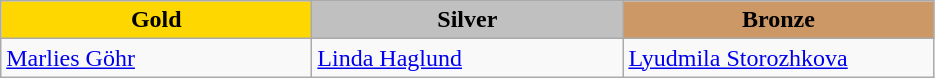<table class="wikitable" style="text-align:left">
<tr align="center">
<td width=200 bgcolor=gold><strong>Gold</strong></td>
<td width=200 bgcolor=silver><strong>Silver</strong></td>
<td width=200 bgcolor=CC9966><strong>Bronze</strong></td>
</tr>
<tr>
<td><a href='#'>Marlies Göhr</a><br><em></em></td>
<td><a href='#'>Linda Haglund</a><br><em></em></td>
<td><a href='#'>Lyudmila Storozhkova</a><br><em></em></td>
</tr>
</table>
